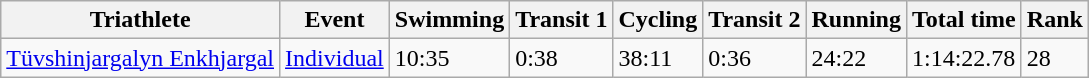<table class="wikitable" border="1">
<tr>
<th>Triathlete</th>
<th>Event</th>
<th>Swimming</th>
<th>Transit 1</th>
<th>Cycling</th>
<th>Transit 2</th>
<th>Running</th>
<th>Total time</th>
<th>Rank</th>
</tr>
<tr>
<td><a href='#'>Tüvshinjargalyn Enkhjargal</a></td>
<td><a href='#'>Individual</a></td>
<td>10:35</td>
<td>0:38</td>
<td>38:11</td>
<td>0:36</td>
<td>24:22</td>
<td>1:14:22.78</td>
<td>28</td>
</tr>
</table>
